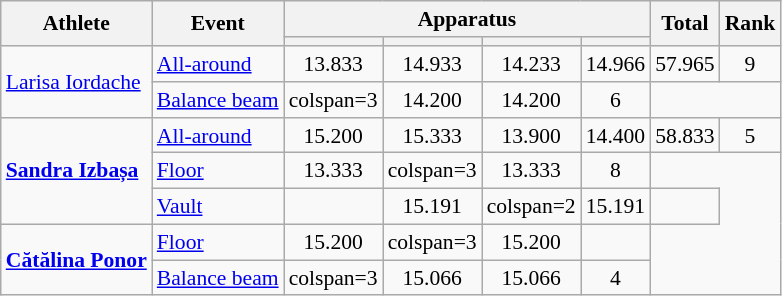<table class="wikitable" style="font-size:90%">
<tr>
<th rowspan=2>Athlete</th>
<th rowspan=2>Event</th>
<th colspan =4>Apparatus</th>
<th rowspan=2>Total</th>
<th rowspan=2>Rank</th>
</tr>
<tr style="font-size:95%">
<th></th>
<th></th>
<th></th>
<th></th>
</tr>
<tr align=center>
<td align=left rowspan="2"><a href='#'>Larisa Iordache</a></td>
<td align=left><a href='#'>All-around</a></td>
<td>13.833</td>
<td>14.933</td>
<td>14.233</td>
<td>14.966</td>
<td>57.965</td>
<td>9</td>
</tr>
<tr align=center>
<td align=left><a href='#'>Balance beam</a></td>
<td>colspan=3 </td>
<td>14.200</td>
<td>14.200</td>
<td>6</td>
</tr>
<tr align=center>
<td align=left rowspan=3><strong><a href='#'>Sandra Izbașa</a></strong></td>
<td align=left><a href='#'>All-around</a></td>
<td>15.200</td>
<td>15.333</td>
<td>13.900</td>
<td>14.400</td>
<td>58.833</td>
<td>5</td>
</tr>
<tr align=center>
<td align=left><a href='#'>Floor</a></td>
<td>13.333</td>
<td>colspan=3 </td>
<td>13.333</td>
<td>8</td>
</tr>
<tr align=center>
<td align=left><a href='#'>Vault</a></td>
<td></td>
<td>15.191</td>
<td>colspan=2 </td>
<td>15.191</td>
<td></td>
</tr>
<tr align=center>
<td align=left rowspan=2><strong><a href='#'>Cătălina Ponor</a></strong></td>
<td align=left><a href='#'>Floor</a></td>
<td>15.200</td>
<td>colspan=3 </td>
<td>15.200</td>
<td></td>
</tr>
<tr align=center>
<td align=left><a href='#'>Balance beam</a></td>
<td>colspan=3 </td>
<td>15.066</td>
<td>15.066</td>
<td>4</td>
</tr>
</table>
